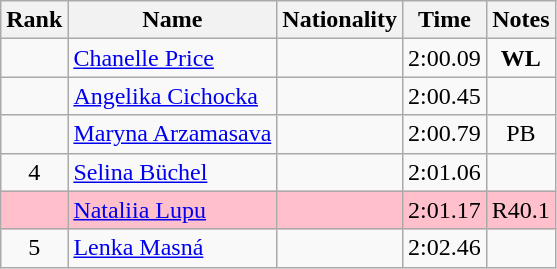<table class="wikitable sortable" style="text-align:center">
<tr>
<th>Rank</th>
<th>Name</th>
<th>Nationality</th>
<th>Time</th>
<th>Notes</th>
</tr>
<tr>
<td></td>
<td align=left><a href='#'>Chanelle Price</a></td>
<td align=left></td>
<td>2:00.09</td>
<td><strong>WL</strong></td>
</tr>
<tr>
<td></td>
<td align=left><a href='#'>Angelika Cichocka</a></td>
<td align=left></td>
<td>2:00.45</td>
<td></td>
</tr>
<tr>
<td></td>
<td align=left><a href='#'>Maryna Arzamasava</a></td>
<td align=left></td>
<td>2:00.79</td>
<td>PB</td>
</tr>
<tr>
<td>4</td>
<td align=left><a href='#'>Selina Büchel</a></td>
<td align=left></td>
<td>2:01.06</td>
<td></td>
</tr>
<tr bgcolor="pink">
<td></td>
<td align=left><a href='#'>Nataliia Lupu</a></td>
<td align=left></td>
<td>2:01.17</td>
<td>R40.1</td>
</tr>
<tr>
<td>5</td>
<td align=left><a href='#'>Lenka Masná</a></td>
<td align=left></td>
<td>2:02.46</td>
<td></td>
</tr>
</table>
